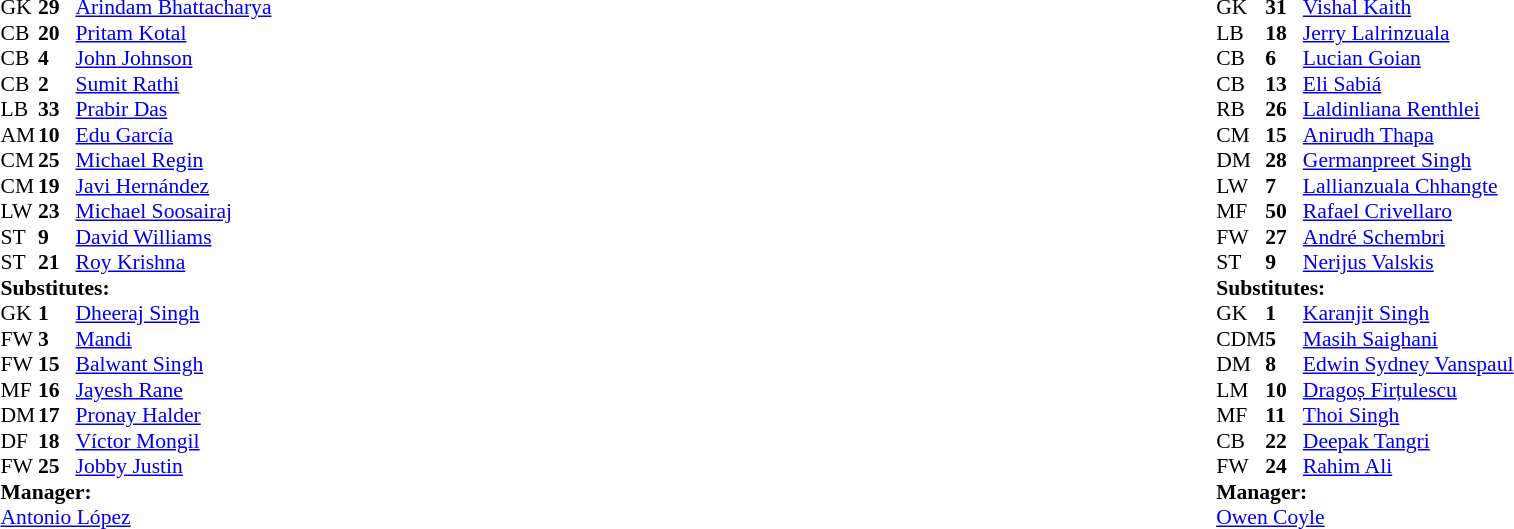<table style="width:100%">
<tr>
<td valign="top" width="40%"><br><table style="font-size:90%" cellspacing="0" cellpadding="0">
<tr>
<th width=25></th>
<th width=25></th>
</tr>
<tr>
<td>GK</td>
<td><strong>29</strong></td>
<td> <a href='#'>Arindam Bhattacharya</a></td>
</tr>
<tr>
<td>CB</td>
<td><strong>20</strong></td>
<td> <a href='#'>Pritam Kotal</a></td>
</tr>
<tr>
<td>CB</td>
<td><strong>4</strong></td>
<td> <a href='#'>John Johnson</a></td>
</tr>
<tr>
<td>CB</td>
<td><strong>2</strong></td>
<td> <a href='#'>Sumit Rathi</a></td>
</tr>
<tr>
<td>LB</td>
<td><strong>33</strong></td>
<td> <a href='#'>Prabir Das</a></td>
</tr>
<tr>
<td>AM</td>
<td><strong>10</strong></td>
<td> <a href='#'>Edu García</a></td>
</tr>
<tr>
<td>CM</td>
<td><strong>25</strong></td>
<td> <a href='#'>Michael Regin</a></td>
<td></td>
<td></td>
</tr>
<tr>
<td>CM</td>
<td><strong>19</strong></td>
<td> <a href='#'>Javi Hernández</a></td>
<td></td>
</tr>
<tr>
<td>LW</td>
<td><strong>23</strong></td>
<td> <a href='#'>Michael Soosairaj</a></td>
</tr>
<tr>
<td>ST</td>
<td><strong>9</strong></td>
<td> <a href='#'>David Williams</a></td>
</tr>
<tr>
<td>ST</td>
<td><strong>21</strong></td>
<td> <a href='#'>Roy Krishna</a></td>
<td></td>
<td></td>
</tr>
<tr>
<td colspan=3><strong>Substitutes:</strong></td>
</tr>
<tr>
<td>GK</td>
<td><strong>1</strong></td>
<td> <a href='#'>Dheeraj Singh</a></td>
</tr>
<tr>
<td>FW</td>
<td><strong>3</strong></td>
<td> <a href='#'>Mandi</a></td>
<td></td>
<td></td>
<td></td>
<td></td>
</tr>
<tr>
<td>FW</td>
<td><strong>15</strong></td>
<td> <a href='#'>Balwant Singh</a></td>
</tr>
<tr>
<td>MF</td>
<td><strong>16</strong></td>
<td> <a href='#'>Jayesh Rane</a></td>
</tr>
<tr>
<td>DM</td>
<td><strong>17</strong></td>
<td> <a href='#'>Pronay Halder</a></td>
<td></td>
<td></td>
</tr>
<tr>
<td>DF</td>
<td><strong>18</strong></td>
<td> <a href='#'>Víctor Mongil</a></td>
<td></td>
<td></td>
</tr>
<tr>
<td>FW</td>
<td><strong>25</strong></td>
<td> <a href='#'>Jobby Justin</a></td>
</tr>
<tr>
<td colspan=3><strong>Manager:</strong></td>
</tr>
<tr>
<td colspan=4> <a href='#'>Antonio López</a></td>
</tr>
</table>
</td>
<td valign="top" width="50%"><br><table style="font-size:90%" cellspacing="0" cellpadding="0" align=center>
<tr>
<th width=25></th>
<th width=25></th>
</tr>
<tr>
<td>GK</td>
<td><strong>31</strong></td>
<td> <a href='#'>Vishal Kaith</a></td>
</tr>
<tr>
<td>LB</td>
<td><strong>18</strong></td>
<td> <a href='#'>Jerry Lalrinzuala</a></td>
</tr>
<tr>
<td>CB</td>
<td><strong>6</strong></td>
<td> <a href='#'>Lucian Goian</a></td>
</tr>
<tr>
<td>CB</td>
<td><strong>13</strong></td>
<td> <a href='#'>Eli Sabiá</a></td>
<td></td>
</tr>
<tr>
<td>RB</td>
<td><strong>26</strong></td>
<td> <a href='#'>Laldinliana Renthlei</a></td>
</tr>
<tr>
<td>CM</td>
<td><strong>15</strong></td>
<td> <a href='#'>Anirudh Thapa</a></td>
</tr>
<tr>
<td>DM</td>
<td><strong>28</strong></td>
<td> <a href='#'>Germanpreet Singh</a></td>
<td></td>
<td></td>
<td></td>
</tr>
<tr>
<td>LW</td>
<td><strong>7</strong></td>
<td> <a href='#'>Lallianzuala Chhangte</a></td>
</tr>
<tr>
<td>MF</td>
<td><strong>50</strong></td>
<td> <a href='#'>Rafael Crivellaro</a></td>
</tr>
<tr>
<td>FW</td>
<td><strong>27</strong></td>
<td> <a href='#'>André Schembri</a></td>
<td></td>
<td></td>
</tr>
<tr>
<td>ST</td>
<td><strong>9</strong></td>
<td> <a href='#'>Nerijus Valskis</a></td>
</tr>
<tr>
<td colspan=3><strong>Substitutes:</strong></td>
</tr>
<tr>
<td>GK</td>
<td><strong>1</strong></td>
<td> <a href='#'>Karanjit Singh</a></td>
</tr>
<tr>
<td>CDM</td>
<td><strong>5</strong></td>
<td> <a href='#'>Masih Saighani</a></td>
</tr>
<tr>
<td>DM</td>
<td><strong>8</strong></td>
<td> <a href='#'>Edwin Sydney Vanspaul</a></td>
<td></td>
<td></td>
</tr>
<tr>
<td>LM</td>
<td><strong>10</strong></td>
<td> <a href='#'>Dragoș Firțulescu</a></td>
<td></td>
<td></td>
</tr>
<tr>
<td>MF</td>
<td><strong>11</strong></td>
<td> <a href='#'>Thoi Singh</a></td>
</tr>
<tr>
<td>CB</td>
<td><strong>22</strong></td>
<td> <a href='#'>Deepak Tangri</a></td>
</tr>
<tr>
<td>FW</td>
<td><strong>24</strong></td>
<td> <a href='#'>Rahim Ali</a></td>
</tr>
<tr>
<td colspan=3><strong>Manager:</strong></td>
</tr>
<tr>
<td colspan=4> <a href='#'>Owen Coyle</a></td>
</tr>
</table>
</td>
</tr>
</table>
